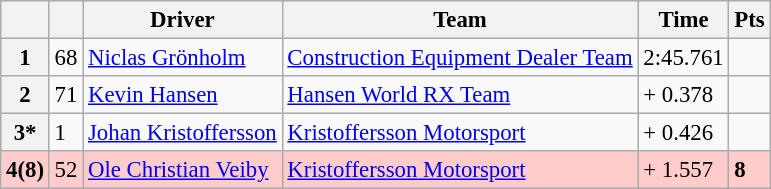<table class="wikitable" style="font-size:95%">
<tr>
<th></th>
<th></th>
<th>Driver</th>
<th>Team</th>
<th>Time</th>
<th>Pts</th>
</tr>
<tr>
<th>1</th>
<td>68</td>
<td> <a href='#'>Niclas Grönholm</a></td>
<td><a href='#'>Construction Equipment Dealer Team</a></td>
<td>2:45.761</td>
<td></td>
</tr>
<tr>
<th>2</th>
<td>71</td>
<td> <a href='#'>Kevin Hansen</a></td>
<td><a href='#'>Hansen World RX Team</a></td>
<td>+ 0.378</td>
<td></td>
</tr>
<tr>
<th>3*</th>
<td>1</td>
<td> <a href='#'>Johan Kristoffersson</a></td>
<td><a href='#'>Kristoffersson Motorsport</a></td>
<td>+ 0.426</td>
<td></td>
</tr>
<tr>
<th style="background:#ffcccc;">4(8)</th>
<td style="background:#ffcccc;">52</td>
<td style="background:#ffcccc;"> <a href='#'>Ole Christian Veiby</a></td>
<td style="background:#ffcccc;"><a href='#'>Kristoffersson Motorsport</a></td>
<td style="background:#ffcccc;">+ 1.557</td>
<td style="background:#ffcccc;"><strong>8</strong></td>
</tr>
</table>
